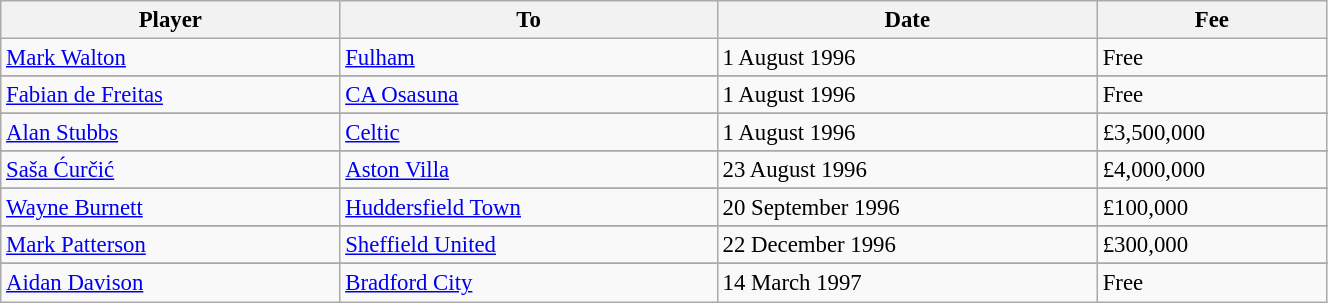<table class="wikitable sortable" style="text-align:center; font-size:95%;width:70%; text-align:left">
<tr>
<th>Player</th>
<th>To</th>
<th>Date</th>
<th>Fee</th>
</tr>
<tr --->
<td> <a href='#'>Mark Walton</a></td>
<td><a href='#'>Fulham</a></td>
<td>1 August 1996</td>
<td>Free</td>
</tr>
<tr --->
</tr>
<tr --->
<td> <a href='#'>Fabian de Freitas</a></td>
<td><a href='#'>CA Osasuna</a></td>
<td>1 August 1996</td>
<td>Free</td>
</tr>
<tr --->
</tr>
<tr --->
<td> <a href='#'>Alan Stubbs</a></td>
<td><a href='#'>Celtic</a></td>
<td>1 August 1996</td>
<td>£3,500,000</td>
</tr>
<tr --->
</tr>
<tr --->
<td> <a href='#'>Saša Ćurčić</a></td>
<td><a href='#'>Aston Villa</a></td>
<td>23 August 1996</td>
<td>£4,000,000</td>
</tr>
<tr --->
</tr>
<tr --->
<td> <a href='#'>Wayne Burnett</a></td>
<td><a href='#'>Huddersfield Town</a></td>
<td>20 September 1996</td>
<td>£100,000</td>
</tr>
<tr --->
</tr>
<tr --->
<td> <a href='#'>Mark Patterson</a></td>
<td><a href='#'>Sheffield United</a></td>
<td>22 December 1996</td>
<td>£300,000</td>
</tr>
<tr --->
</tr>
<tr --->
<td> <a href='#'>Aidan Davison</a></td>
<td><a href='#'>Bradford City</a></td>
<td>14 March 1997</td>
<td>Free</td>
</tr>
</table>
